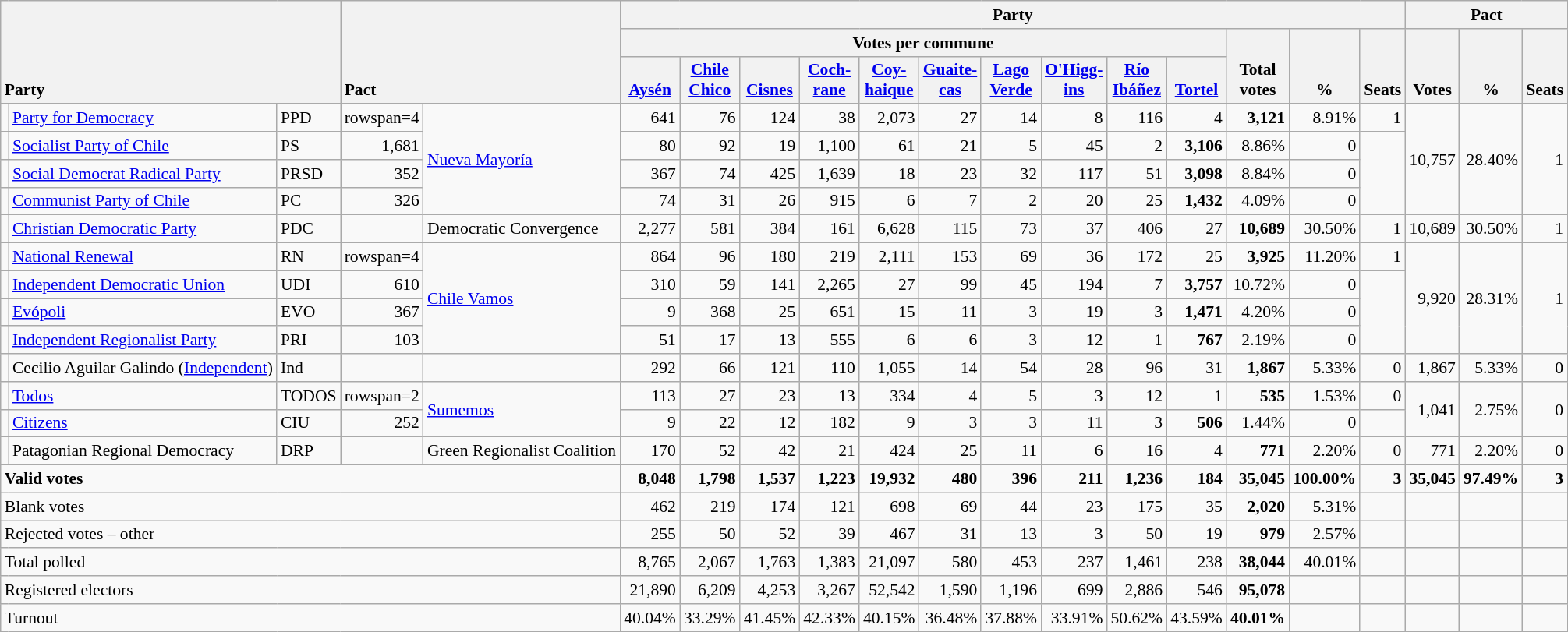<table class="wikitable" border="1" style="font-size:90%; text-align:right; white-space: nowrap;">
<tr>
<th style="text-align:left;" valign=bottom rowspan=3 colspan=3>Party</th>
<th style="text-align:left;" valign=bottom rowspan=3 colspan=2>Pact</th>
<th colspan=13>Party</th>
<th colspan=3>Pact</th>
</tr>
<tr>
<th colspan=10>Votes per commune</th>
<th align=center valign=bottom rowspan=2 width="40">Total<br>votes</th>
<th align=center valign=bottom rowspan=2 width="40">%</th>
<th align=center valign=bottom rowspan=2>Seats</th>
<th align=center valign=bottom rowspan=2 width="40">Votes</th>
<th align=center valign=bottom rowspan=2 width="40">%</th>
<th align=center valign=bottom rowspan=2>Seats</th>
</tr>
<tr>
<th align=center valign=bottom width="40"><a href='#'>Aysén</a></th>
<th align=center valign=bottom width="40"><a href='#'>Chile<br>Chico</a></th>
<th align=center valign=bottom width="40"><a href='#'>Cisnes</a></th>
<th align=center valign=bottom width="40"><a href='#'>Coch-<br>rane</a></th>
<th align=center valign=bottom width="40"><a href='#'>Coy-<br>haique</a></th>
<th align=center valign=bottom width="40"><a href='#'>Guaite-<br>cas</a></th>
<th align=center valign=bottom width="40"><a href='#'>Lago<br>Verde</a></th>
<th align=center valign=bottom width="40"><a href='#'>O'Higg-<br>ins</a></th>
<th align=center valign=bottom width="40"><a href='#'>Río<br>Ibáñez</a></th>
<th align=center valign=bottom width="40"><a href='#'>Tortel</a></th>
</tr>
<tr>
<td></td>
<td align=left><a href='#'>Party for Democracy</a></td>
<td align=left>PPD</td>
<td>rowspan=4 </td>
<td rowspan=4 align=left><a href='#'>Nueva Mayoría</a></td>
<td>641</td>
<td>76</td>
<td>124</td>
<td>38</td>
<td>2,073</td>
<td>27</td>
<td>14</td>
<td>8</td>
<td>116</td>
<td>4</td>
<td><strong>3,121</strong></td>
<td>8.91%</td>
<td>1</td>
<td rowspan=4>10,757</td>
<td rowspan=4>28.40%</td>
<td rowspan=4>1</td>
</tr>
<tr>
<td></td>
<td align=left><a href='#'>Socialist Party of Chile</a></td>
<td align=left>PS</td>
<td>1,681</td>
<td>80</td>
<td>92</td>
<td>19</td>
<td>1,100</td>
<td>61</td>
<td>21</td>
<td>5</td>
<td>45</td>
<td>2</td>
<td><strong>3,106</strong></td>
<td>8.86%</td>
<td>0</td>
</tr>
<tr>
<td></td>
<td align=left><a href='#'>Social Democrat Radical Party</a></td>
<td align=left>PRSD</td>
<td>352</td>
<td>367</td>
<td>74</td>
<td>425</td>
<td>1,639</td>
<td>18</td>
<td>23</td>
<td>32</td>
<td>117</td>
<td>51</td>
<td><strong>3,098</strong></td>
<td>8.84%</td>
<td>0</td>
</tr>
<tr>
<td></td>
<td align=left><a href='#'>Communist Party of Chile</a></td>
<td align=left>PC</td>
<td>326</td>
<td>74</td>
<td>31</td>
<td>26</td>
<td>915</td>
<td>6</td>
<td>7</td>
<td>2</td>
<td>20</td>
<td>25</td>
<td><strong>1,432</strong></td>
<td>4.09%</td>
<td>0</td>
</tr>
<tr>
<td></td>
<td align=left><a href='#'>Christian Democratic Party</a></td>
<td align=left>PDC</td>
<td></td>
<td align=left>Democratic Convergence</td>
<td>2,277</td>
<td>581</td>
<td>384</td>
<td>161</td>
<td>6,628</td>
<td>115</td>
<td>73</td>
<td>37</td>
<td>406</td>
<td>27</td>
<td><strong>10,689</strong></td>
<td>30.50%</td>
<td>1</td>
<td>10,689</td>
<td>30.50%</td>
<td>1</td>
</tr>
<tr>
<td></td>
<td align=left><a href='#'>National Renewal</a></td>
<td align=left>RN</td>
<td>rowspan=4 </td>
<td rowspan=4 align=left><a href='#'>Chile Vamos</a></td>
<td>864</td>
<td>96</td>
<td>180</td>
<td>219</td>
<td>2,111</td>
<td>153</td>
<td>69</td>
<td>36</td>
<td>172</td>
<td>25</td>
<td><strong>3,925</strong></td>
<td>11.20%</td>
<td>1</td>
<td rowspan=4>9,920</td>
<td rowspan=4>28.31%</td>
<td rowspan=4>1</td>
</tr>
<tr>
<td></td>
<td align=left><a href='#'>Independent Democratic Union</a></td>
<td align=left>UDI</td>
<td>610</td>
<td>310</td>
<td>59</td>
<td>141</td>
<td>2,265</td>
<td>27</td>
<td>99</td>
<td>45</td>
<td>194</td>
<td>7</td>
<td><strong>3,757</strong></td>
<td>10.72%</td>
<td>0</td>
</tr>
<tr>
<td></td>
<td align=left><a href='#'>Evópoli</a></td>
<td align=left>EVO</td>
<td>367</td>
<td>9</td>
<td>368</td>
<td>25</td>
<td>651</td>
<td>15</td>
<td>11</td>
<td>3</td>
<td>19</td>
<td>3</td>
<td><strong>1,471</strong></td>
<td>4.20%</td>
<td>0</td>
</tr>
<tr>
<td></td>
<td align=left><a href='#'>Independent Regionalist Party</a></td>
<td align=left>PRI</td>
<td>103</td>
<td>51</td>
<td>17</td>
<td>13</td>
<td>555</td>
<td>6</td>
<td>6</td>
<td>3</td>
<td>12</td>
<td>1</td>
<td><strong>767</strong></td>
<td>2.19%</td>
<td>0</td>
</tr>
<tr>
<td></td>
<td align=left>Cecilio Aguilar Galindo (<a href='#'>Independent</a>)</td>
<td align=left>Ind</td>
<td></td>
<td></td>
<td>292</td>
<td>66</td>
<td>121</td>
<td>110</td>
<td>1,055</td>
<td>14</td>
<td>54</td>
<td>28</td>
<td>96</td>
<td>31</td>
<td><strong>1,867</strong></td>
<td>5.33%</td>
<td>0</td>
<td>1,867</td>
<td>5.33%</td>
<td>0</td>
</tr>
<tr>
<td></td>
<td align=left><a href='#'>Todos</a></td>
<td align=left>TODOS</td>
<td>rowspan=2 </td>
<td rowspan=2 align=left><a href='#'>Sumemos</a></td>
<td>113</td>
<td>27</td>
<td>23</td>
<td>13</td>
<td>334</td>
<td>4</td>
<td>5</td>
<td>3</td>
<td>12</td>
<td>1</td>
<td><strong>535</strong></td>
<td>1.53%</td>
<td>0</td>
<td rowspan=2>1,041</td>
<td rowspan=2>2.75%</td>
<td rowspan=2>0</td>
</tr>
<tr>
<td></td>
<td align=left><a href='#'>Citizens</a></td>
<td align=left>CIU</td>
<td>252</td>
<td>9</td>
<td>22</td>
<td>12</td>
<td>182</td>
<td>9</td>
<td>3</td>
<td>3</td>
<td>11</td>
<td>3</td>
<td><strong>506</strong></td>
<td>1.44%</td>
<td>0</td>
</tr>
<tr>
<td></td>
<td align=left>Patagonian Regional Democracy</td>
<td align=left>DRP</td>
<td></td>
<td align=left>Green Regionalist Coalition</td>
<td>170</td>
<td>52</td>
<td>42</td>
<td>21</td>
<td>424</td>
<td>25</td>
<td>11</td>
<td>6</td>
<td>16</td>
<td>4</td>
<td><strong>771</strong></td>
<td>2.20%</td>
<td>0</td>
<td>771</td>
<td>2.20%</td>
<td>0</td>
</tr>
<tr style="font-weight:bold">
<td align=left colspan=5>Valid votes</td>
<td>8,048</td>
<td>1,798</td>
<td>1,537</td>
<td>1,223</td>
<td>19,932</td>
<td>480</td>
<td>396</td>
<td>211</td>
<td>1,236</td>
<td>184</td>
<td>35,045</td>
<td>100.00%</td>
<td>3</td>
<td>35,045</td>
<td>97.49%</td>
<td>3</td>
</tr>
<tr>
<td align=left colspan=5>Blank votes</td>
<td>462</td>
<td>219</td>
<td>174</td>
<td>121</td>
<td>698</td>
<td>69</td>
<td>44</td>
<td>23</td>
<td>175</td>
<td>35</td>
<td><strong>2,020</strong></td>
<td>5.31%</td>
<td></td>
<td></td>
<td></td>
<td></td>
</tr>
<tr>
<td align=left colspan=5>Rejected votes – other</td>
<td>255</td>
<td>50</td>
<td>52</td>
<td>39</td>
<td>467</td>
<td>31</td>
<td>13</td>
<td>3</td>
<td>50</td>
<td>19</td>
<td><strong>979</strong></td>
<td>2.57%</td>
<td></td>
<td></td>
<td></td>
<td></td>
</tr>
<tr>
<td align=left colspan=5>Total polled</td>
<td>8,765</td>
<td>2,067</td>
<td>1,763</td>
<td>1,383</td>
<td>21,097</td>
<td>580</td>
<td>453</td>
<td>237</td>
<td>1,461</td>
<td>238</td>
<td><strong>38,044</strong></td>
<td>40.01%</td>
<td></td>
<td></td>
<td></td>
<td></td>
</tr>
<tr>
<td align=left colspan=5>Registered electors</td>
<td>21,890</td>
<td>6,209</td>
<td>4,253</td>
<td>3,267</td>
<td>52,542</td>
<td>1,590</td>
<td>1,196</td>
<td>699</td>
<td>2,886</td>
<td>546</td>
<td><strong>95,078</strong></td>
<td></td>
<td></td>
<td></td>
<td></td>
<td></td>
</tr>
<tr>
<td align=left colspan=5>Turnout</td>
<td>40.04%</td>
<td>33.29%</td>
<td>41.45%</td>
<td>42.33%</td>
<td>40.15%</td>
<td>36.48%</td>
<td>37.88%</td>
<td>33.91%</td>
<td>50.62%</td>
<td>43.59%</td>
<td><strong>40.01%</strong></td>
<td></td>
<td></td>
<td></td>
<td></td>
<td></td>
</tr>
</table>
